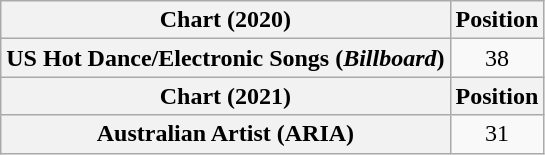<table class="wikitable plainrowheaders" style="text-align:center">
<tr>
<th scope="col">Chart (2020)</th>
<th scope="col">Position</th>
</tr>
<tr>
<th scope="row">US Hot Dance/Electronic Songs (<em>Billboard</em>)</th>
<td>38</td>
</tr>
<tr>
<th scope="col">Chart (2021)</th>
<th scope="col">Position</th>
</tr>
<tr>
<th scope="row">Australian Artist (ARIA)</th>
<td>31</td>
</tr>
</table>
